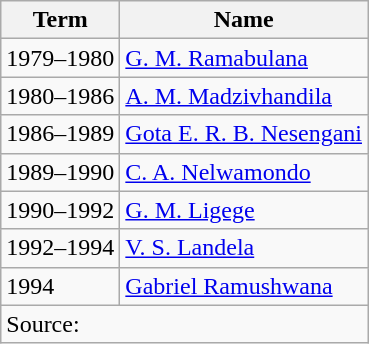<table class="wikitable">
<tr>
<th>Term</th>
<th>Name</th>
</tr>
<tr>
<td>1979–1980</td>
<td><a href='#'>G. M. Ramabulana</a></td>
</tr>
<tr>
<td>1980–1986</td>
<td><a href='#'>A. M. Madzivhandila</a></td>
</tr>
<tr>
<td>1986–1989</td>
<td><a href='#'>Gota E. R. B. Nesengani</a></td>
</tr>
<tr>
<td>1989–1990</td>
<td><a href='#'>C. A. Nelwamondo</a></td>
</tr>
<tr>
<td>1990–1992</td>
<td><a href='#'>G. M. Ligege</a></td>
</tr>
<tr>
<td>1992–1994</td>
<td><a href='#'>V. S. Landela</a></td>
</tr>
<tr>
<td>1994</td>
<td><a href='#'>Gabriel Ramushwana</a></td>
</tr>
<tr>
<td colspan=2>Source: </td>
</tr>
</table>
